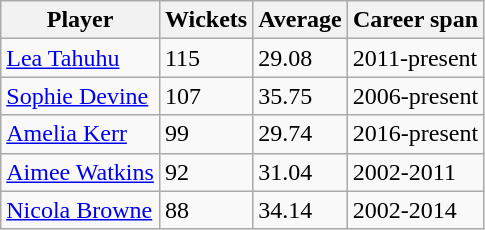<table class="wikitable">
<tr>
<th>Player</th>
<th>Wickets</th>
<th>Average</th>
<th>Career span</th>
</tr>
<tr>
<td><a href='#'>Lea Tahuhu</a></td>
<td>115</td>
<td>29.08</td>
<td>2011-present</td>
</tr>
<tr>
<td><a href='#'>Sophie Devine</a></td>
<td>107</td>
<td>35.75</td>
<td>2006-present</td>
</tr>
<tr>
<td><a href='#'>Amelia Kerr</a></td>
<td>99</td>
<td>29.74</td>
<td>2016-present</td>
</tr>
<tr>
<td><a href='#'>Aimee Watkins</a></td>
<td>92</td>
<td>31.04</td>
<td>2002-2011</td>
</tr>
<tr>
<td><a href='#'>Nicola Browne</a></td>
<td>88</td>
<td>34.14</td>
<td>2002-2014</td>
</tr>
</table>
